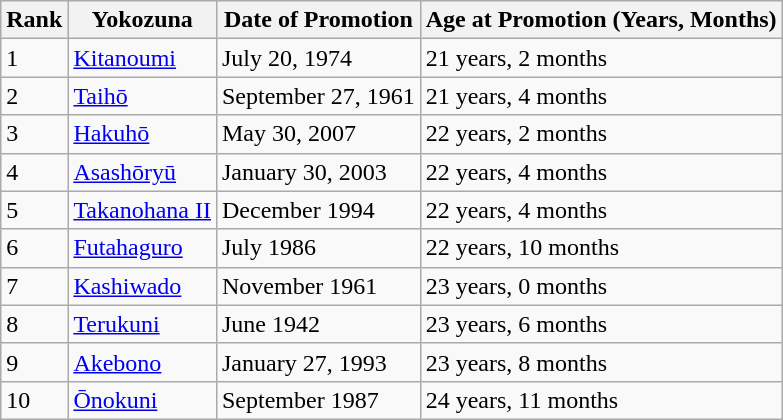<table class="wikitable sortable">
<tr>
<th>Rank</th>
<th>Yokozuna</th>
<th>Date of Promotion</th>
<th>Age at Promotion (Years, Months)</th>
</tr>
<tr>
<td>1</td>
<td><a href='#'>Kitanoumi</a></td>
<td>July 20, 1974</td>
<td>21 years, 2 months</td>
</tr>
<tr>
<td>2</td>
<td><a href='#'>Taihō</a></td>
<td>September 27, 1961</td>
<td>21 years, 4 months</td>
</tr>
<tr>
<td>3</td>
<td><a href='#'>Hakuhō</a></td>
<td>May 30, 2007</td>
<td>22 years, 2 months</td>
</tr>
<tr>
<td>4</td>
<td><a href='#'>Asashōryū</a></td>
<td>January 30, 2003</td>
<td>22 years, 4 months</td>
</tr>
<tr>
<td>5</td>
<td><a href='#'>Takanohana II</a></td>
<td>December 1994</td>
<td>22 years, 4 months</td>
</tr>
<tr>
<td>6</td>
<td><a href='#'>Futahaguro</a></td>
<td>July 1986</td>
<td>22 years, 10 months</td>
</tr>
<tr>
<td>7</td>
<td><a href='#'>Kashiwado</a></td>
<td>November 1961</td>
<td>23 years, 0 months</td>
</tr>
<tr>
<td>8</td>
<td><a href='#'>Terukuni</a></td>
<td>June 1942</td>
<td>23 years, 6 months</td>
</tr>
<tr>
<td>9</td>
<td><a href='#'>Akebono</a></td>
<td>January 27, 1993</td>
<td>23 years, 8 months</td>
</tr>
<tr>
<td>10</td>
<td><a href='#'>Ōnokuni</a></td>
<td>September 1987</td>
<td>24 years, 11 months</td>
</tr>
</table>
